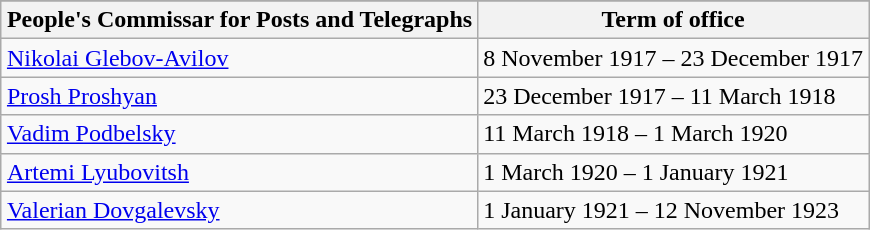<table class="wikitable" style="margin: 1em auto 1em auto;">
<tr style="text-align:center">
</tr>
<tr>
<th>People's Commissar for Posts and Telegraphs</th>
<th>Term of office</th>
</tr>
<tr>
<td><a href='#'>Nikolai Glebov-Avilov</a></td>
<td>8 November 1917 – 23 December 1917</td>
</tr>
<tr>
<td><a href='#'>Prosh Proshyan</a></td>
<td>23 December 1917 – 11 March 1918</td>
</tr>
<tr>
<td><a href='#'>Vadim Podbelsky</a></td>
<td>11 March 1918 – 1 March 1920</td>
</tr>
<tr>
<td><a href='#'>Artemi Lyubovitsh</a></td>
<td>1 March 1920 – 1 January 1921</td>
</tr>
<tr>
<td><a href='#'>Valerian Dovgalevsky</a></td>
<td>1 January 1921 – 12 November 1923</td>
</tr>
</table>
